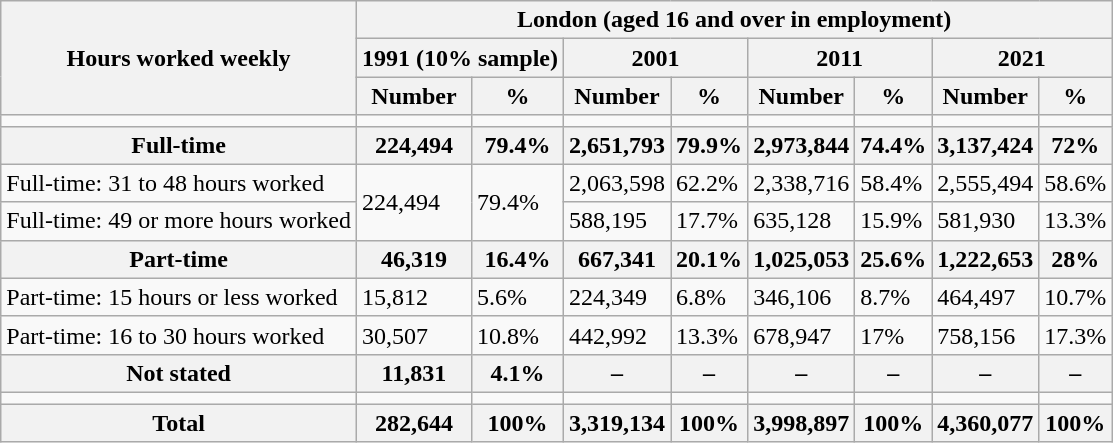<table class="wikitable mw-collapsible">
<tr>
<th rowspan="3">Hours worked weekly</th>
<th colspan="8">London (aged 16 and over in employment)</th>
</tr>
<tr>
<th colspan="2">1991 (10% sample)</th>
<th colspan="2">2001</th>
<th colspan="2">2011</th>
<th colspan="2">2021</th>
</tr>
<tr>
<th>Number</th>
<th>%</th>
<th>Number</th>
<th>%</th>
<th>Number</th>
<th>%</th>
<th>Number</th>
<th>%</th>
</tr>
<tr>
<td></td>
<td></td>
<td></td>
<td></td>
<td></td>
<td></td>
<td></td>
<td></td>
<td></td>
</tr>
<tr>
<th>Full-time</th>
<th>224,494</th>
<th>79.4%</th>
<th>2,651,793</th>
<th>79.9%</th>
<th>2,973,844</th>
<th>74.4%</th>
<th>3,137,424</th>
<th>72%</th>
</tr>
<tr>
<td>Full-time: 31 to 48 hours worked</td>
<td rowspan="2">224,494</td>
<td rowspan="2">79.4%</td>
<td>2,063,598</td>
<td>62.2%</td>
<td>2,338,716</td>
<td>58.4%</td>
<td>2,555,494</td>
<td>58.6%</td>
</tr>
<tr>
<td>Full-time: 49 or more hours worked</td>
<td>588,195</td>
<td>17.7%</td>
<td>635,128</td>
<td>15.9%</td>
<td>581,930</td>
<td>13.3%</td>
</tr>
<tr>
<th>Part-time</th>
<th>46,319</th>
<th>16.4%</th>
<th>667,341</th>
<th>20.1%</th>
<th>1,025,053</th>
<th>25.6%</th>
<th>1,222,653</th>
<th>28%</th>
</tr>
<tr>
<td>Part-time: 15 hours or less worked</td>
<td>15,812</td>
<td>5.6%</td>
<td>224,349</td>
<td>6.8%</td>
<td>346,106</td>
<td>8.7%</td>
<td>464,497</td>
<td>10.7%</td>
</tr>
<tr>
<td>Part-time: 16 to 30 hours worked</td>
<td>30,507</td>
<td>10.8%</td>
<td>442,992</td>
<td>13.3%</td>
<td>678,947</td>
<td>17%</td>
<td>758,156</td>
<td>17.3%</td>
</tr>
<tr>
<th>Not stated</th>
<th>11,831</th>
<th>4.1%</th>
<th>–</th>
<th>–</th>
<th>–</th>
<th>–</th>
<th>–</th>
<th>–</th>
</tr>
<tr>
<td></td>
<td></td>
<td></td>
<td></td>
<td></td>
<td></td>
<td></td>
<td></td>
<td></td>
</tr>
<tr>
<th>Total</th>
<th>282,644</th>
<th>100%</th>
<th>3,319,134</th>
<th>100%</th>
<th>3,998,897</th>
<th>100%</th>
<th>4,360,077</th>
<th>100%</th>
</tr>
</table>
